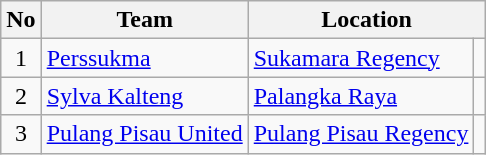<table class="wikitable sortable" style="font-size:100%;">
<tr>
<th>No</th>
<th>Team</th>
<th colspan="2">Location</th>
</tr>
<tr>
<td align="center">1</td>
<td><a href='#'>Perssukma</a></td>
<td><a href='#'>Sukamara Regency</a></td>
<td></td>
</tr>
<tr>
<td align="center">2</td>
<td><a href='#'>Sylva Kalteng</a></td>
<td><a href='#'>Palangka Raya</a></td>
<td></td>
</tr>
<tr>
<td align="center">3</td>
<td><a href='#'>Pulang Pisau United</a></td>
<td><a href='#'>Pulang Pisau Regency</a></td>
<td></td>
</tr>
</table>
